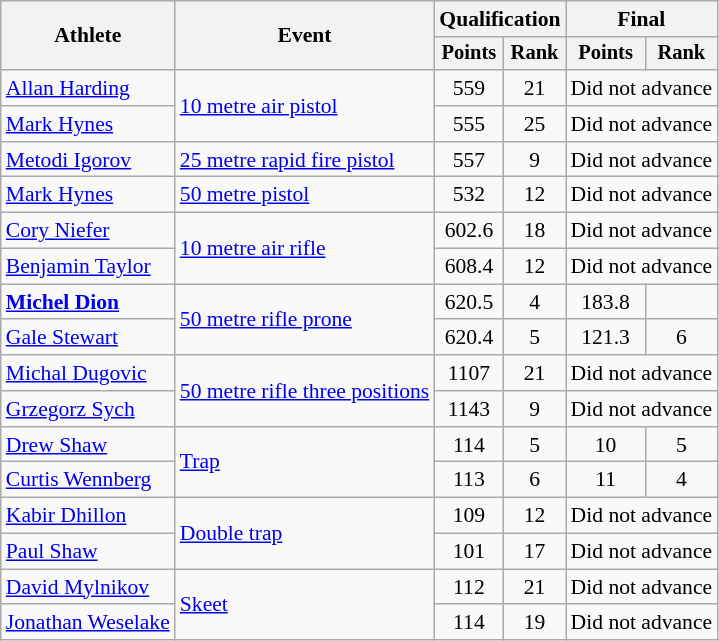<table class="wikitable" style="font-size:90%">
<tr>
<th rowspan=2>Athlete</th>
<th rowspan=2>Event</th>
<th colspan=2>Qualification</th>
<th colspan=2>Final</th>
</tr>
<tr style="font-size:95%">
<th>Points</th>
<th>Rank</th>
<th>Points</th>
<th>Rank</th>
</tr>
<tr align=center>
<td align=left><a href='#'>Allan Harding</a></td>
<td align=left rowspan=2><a href='#'>10 metre air pistol</a></td>
<td>559</td>
<td>21</td>
<td colspan=2>Did not advance</td>
</tr>
<tr align=center>
<td align=left><a href='#'>Mark Hynes</a></td>
<td>555</td>
<td>25</td>
<td colspan=2>Did not advance</td>
</tr>
<tr align=center>
<td align=left><a href='#'>Metodi Igorov</a></td>
<td align=left><a href='#'>25 metre rapid fire pistol</a></td>
<td>557</td>
<td>9</td>
<td colspan=2>Did not advance</td>
</tr>
<tr align=center>
<td align=left><a href='#'>Mark Hynes</a></td>
<td align=left><a href='#'>50 metre pistol</a></td>
<td>532</td>
<td>12</td>
<td colspan=2>Did not advance</td>
</tr>
<tr align=center>
<td align=left><a href='#'>Cory Niefer</a></td>
<td align=left rowspan=2><a href='#'>10 metre air rifle</a></td>
<td>602.6</td>
<td>18</td>
<td colspan=2>Did not advance</td>
</tr>
<tr align=center>
<td align=left><a href='#'>Benjamin Taylor</a></td>
<td>608.4</td>
<td>12</td>
<td colspan=2>Did not advance</td>
</tr>
<tr align=center>
<td align=left><strong><a href='#'>Michel Dion</a></strong></td>
<td align=left rowspan=2><a href='#'>50 metre rifle prone</a></td>
<td>620.5</td>
<td>4</td>
<td>183.8</td>
<td></td>
</tr>
<tr align=center>
<td align=left><a href='#'>Gale Stewart</a></td>
<td>620.4</td>
<td>5</td>
<td>121.3</td>
<td>6</td>
</tr>
<tr align=center>
<td align=left><a href='#'>Michal Dugovic</a></td>
<td align=left rowspan=2><a href='#'>50 metre rifle three positions</a></td>
<td>1107</td>
<td>21</td>
<td colspan=2>Did not advance</td>
</tr>
<tr align=center>
<td align=left><a href='#'>Grzegorz Sych</a></td>
<td>1143</td>
<td>9</td>
<td colspan=2>Did not advance</td>
</tr>
<tr align=center>
<td align=left><a href='#'>Drew Shaw</a></td>
<td align=left rowspan=2><a href='#'>Trap</a></td>
<td>114</td>
<td>5</td>
<td>10</td>
<td>5</td>
</tr>
<tr align=center>
<td align=left><a href='#'>Curtis Wennberg</a></td>
<td>113</td>
<td>6</td>
<td>11</td>
<td>4</td>
</tr>
<tr align=center>
<td align=left><a href='#'>Kabir Dhillon</a></td>
<td align=left rowspan=2><a href='#'>Double trap</a></td>
<td>109</td>
<td>12</td>
<td colspan=2>Did not advance</td>
</tr>
<tr align=center>
<td align=left><a href='#'>Paul Shaw</a></td>
<td>101</td>
<td>17</td>
<td colspan=2>Did not advance</td>
</tr>
<tr align=center>
<td align=left><a href='#'>David Mylnikov</a></td>
<td align=left rowspan=2><a href='#'>Skeet</a></td>
<td>112</td>
<td>21</td>
<td colspan=2>Did not advance</td>
</tr>
<tr align=center>
<td align=left><a href='#'>Jonathan Weselake</a></td>
<td>114</td>
<td>19</td>
<td colspan=2>Did not advance</td>
</tr>
</table>
